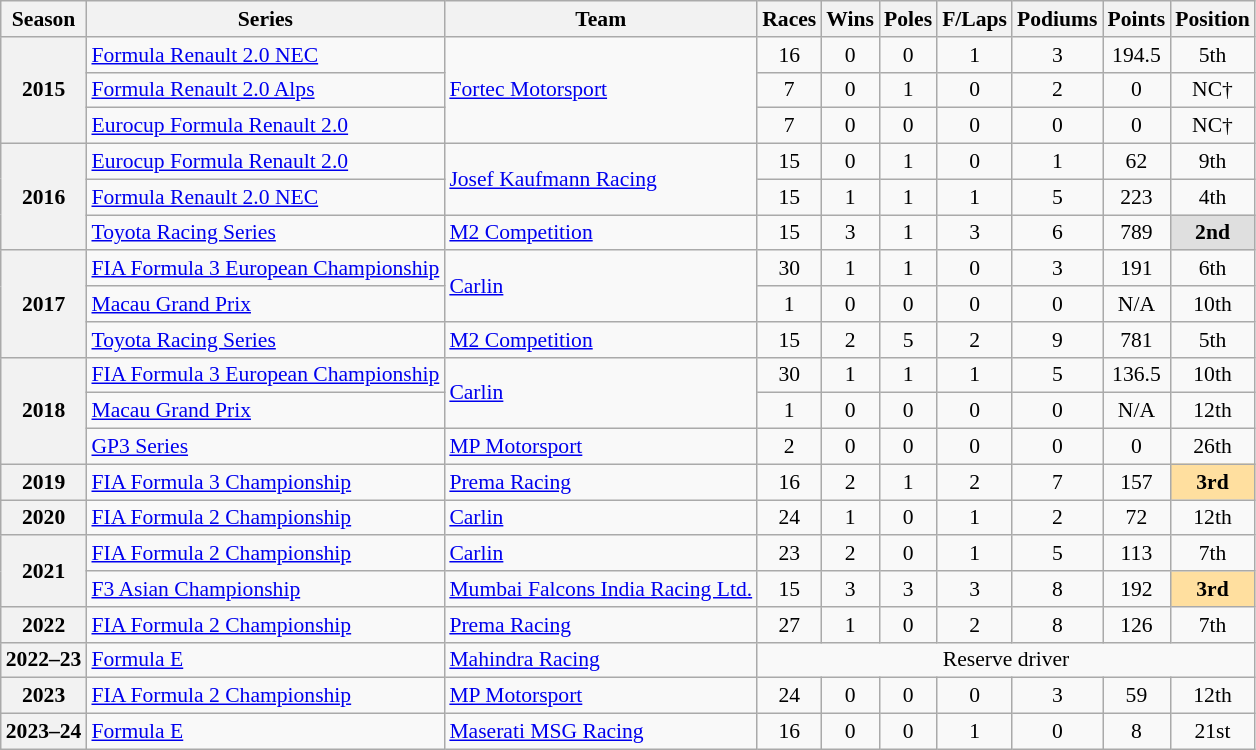<table class="wikitable" style="font-size: 90%; text-align:center">
<tr>
<th>Season</th>
<th>Series</th>
<th>Team</th>
<th>Races</th>
<th>Wins</th>
<th>Poles</th>
<th>F/Laps</th>
<th>Podiums</th>
<th>Points</th>
<th>Position</th>
</tr>
<tr>
<th rowspan=3>2015</th>
<td align=left><a href='#'>Formula Renault 2.0 NEC</a></td>
<td align=left rowspan=3><a href='#'>Fortec Motorsport</a></td>
<td>16</td>
<td>0</td>
<td>0</td>
<td>1</td>
<td>3</td>
<td>194.5</td>
<td>5th</td>
</tr>
<tr>
<td align=left><a href='#'>Formula Renault 2.0 Alps</a></td>
<td>7</td>
<td>0</td>
<td>1</td>
<td>0</td>
<td>2</td>
<td>0</td>
<td>NC†</td>
</tr>
<tr>
<td align=left><a href='#'>Eurocup Formula Renault 2.0</a></td>
<td>7</td>
<td>0</td>
<td>0</td>
<td>0</td>
<td>0</td>
<td>0</td>
<td>NC†</td>
</tr>
<tr>
<th rowspan=3>2016</th>
<td align=left><a href='#'>Eurocup Formula Renault 2.0</a></td>
<td align=left rowspan=2><a href='#'>Josef Kaufmann Racing</a></td>
<td>15</td>
<td>0</td>
<td>1</td>
<td>0</td>
<td>1</td>
<td>62</td>
<td>9th</td>
</tr>
<tr>
<td align=left><a href='#'>Formula Renault 2.0 NEC</a></td>
<td>15</td>
<td>1</td>
<td>1</td>
<td>1</td>
<td>5</td>
<td>223</td>
<td>4th</td>
</tr>
<tr>
<td align=left><a href='#'>Toyota Racing Series</a></td>
<td align=left><a href='#'>M2 Competition</a></td>
<td>15</td>
<td>3</td>
<td>1</td>
<td>3</td>
<td>6</td>
<td>789</td>
<td style="background:#DFDFDF;"><strong>2nd</strong></td>
</tr>
<tr>
<th rowspan=3>2017</th>
<td align=left><a href='#'>FIA Formula 3 European Championship</a></td>
<td align=left rowspan=2><a href='#'>Carlin</a></td>
<td>30</td>
<td>1</td>
<td>1</td>
<td>0</td>
<td>3</td>
<td>191</td>
<td>6th</td>
</tr>
<tr>
<td align=left><a href='#'>Macau Grand Prix</a></td>
<td>1</td>
<td>0</td>
<td>0</td>
<td>0</td>
<td>0</td>
<td>N/A</td>
<td>10th</td>
</tr>
<tr>
<td align=left><a href='#'>Toyota Racing Series</a></td>
<td align=left><a href='#'>M2 Competition</a></td>
<td>15</td>
<td>2</td>
<td>5</td>
<td>2</td>
<td>9</td>
<td>781</td>
<td>5th</td>
</tr>
<tr>
<th rowspan=3>2018</th>
<td align=left><a href='#'>FIA Formula 3 European Championship</a></td>
<td align=left rowspan=2><a href='#'>Carlin</a></td>
<td>30</td>
<td>1</td>
<td>1</td>
<td>1</td>
<td>5</td>
<td>136.5</td>
<td>10th</td>
</tr>
<tr>
<td align=left><a href='#'>Macau Grand Prix</a></td>
<td>1</td>
<td>0</td>
<td>0</td>
<td>0</td>
<td>0</td>
<td>N/A</td>
<td>12th</td>
</tr>
<tr>
<td align=left><a href='#'>GP3 Series</a></td>
<td align=left><a href='#'>MP Motorsport</a></td>
<td>2</td>
<td>0</td>
<td>0</td>
<td>0</td>
<td>0</td>
<td>0</td>
<td>26th</td>
</tr>
<tr>
<th>2019</th>
<td align=left><a href='#'>FIA Formula 3 Championship</a></td>
<td align=left><a href='#'>Prema Racing</a></td>
<td>16</td>
<td>2</td>
<td>1</td>
<td>2</td>
<td>7</td>
<td>157</td>
<td style="background:#FFDF9F;"><strong>3rd</strong></td>
</tr>
<tr>
<th>2020</th>
<td align=left><a href='#'>FIA Formula 2 Championship</a></td>
<td align=left><a href='#'>Carlin</a></td>
<td>24</td>
<td>1</td>
<td>0</td>
<td>1</td>
<td>2</td>
<td>72</td>
<td>12th</td>
</tr>
<tr>
<th rowspan=2>2021</th>
<td align=left><a href='#'>FIA Formula 2 Championship</a></td>
<td align=left><a href='#'>Carlin</a></td>
<td>23</td>
<td>2</td>
<td>0</td>
<td>1</td>
<td>5</td>
<td>113</td>
<td>7th</td>
</tr>
<tr>
<td align=left><a href='#'>F3 Asian Championship</a></td>
<td align=left><a href='#'>Mumbai Falcons India Racing Ltd.</a></td>
<td>15</td>
<td>3</td>
<td>3</td>
<td>3</td>
<td>8</td>
<td>192</td>
<td style="background:#FFDF9F;"><strong>3rd</strong></td>
</tr>
<tr>
<th>2022</th>
<td align=left><a href='#'>FIA Formula 2 Championship</a></td>
<td align=left><a href='#'>Prema Racing</a></td>
<td>27</td>
<td>1</td>
<td>0</td>
<td>2</td>
<td>8</td>
<td>126</td>
<td>7th</td>
</tr>
<tr>
<th>2022–23</th>
<td align=left><a href='#'>Formula E</a></td>
<td align=left><a href='#'>Mahindra Racing</a></td>
<td colspan="7">Reserve driver</td>
</tr>
<tr>
<th>2023</th>
<td align=left><a href='#'>FIA Formula 2 Championship</a></td>
<td align=left><a href='#'>MP Motorsport</a></td>
<td>24</td>
<td>0</td>
<td>0</td>
<td>0</td>
<td>3</td>
<td>59</td>
<td>12th</td>
</tr>
<tr>
<th>2023–24</th>
<td align=left><a href='#'>Formula E</a></td>
<td align=left><a href='#'>Maserati MSG Racing</a></td>
<td>16</td>
<td>0</td>
<td>0</td>
<td>1</td>
<td>0</td>
<td>8</td>
<td>21st</td>
</tr>
</table>
